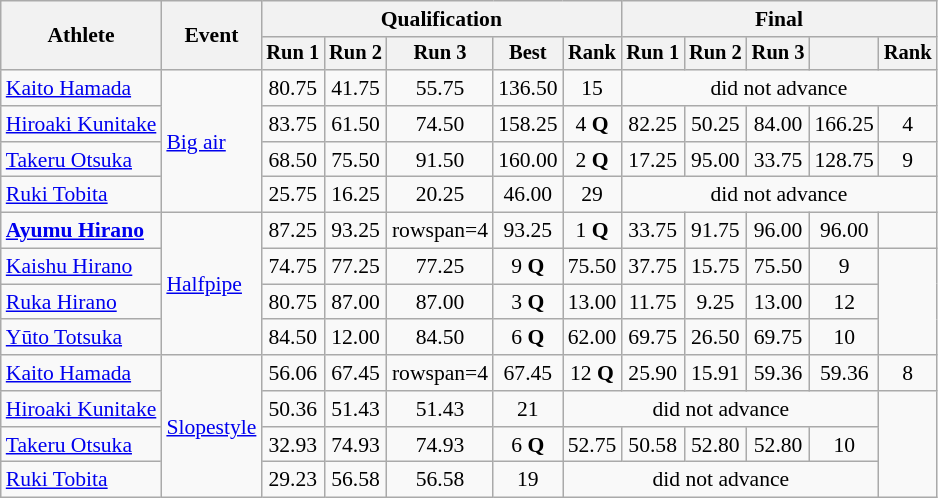<table class=wikitable style=font-size:90%;text-align:center>
<tr>
<th rowspan=2>Athlete</th>
<th rowspan=2>Event</th>
<th colspan=5>Qualification</th>
<th colspan=5>Final</th>
</tr>
<tr style=font-size:95%>
<th>Run 1</th>
<th>Run 2</th>
<th>Run 3</th>
<th>Best</th>
<th>Rank</th>
<th>Run 1</th>
<th>Run 2</th>
<th>Run 3</th>
<th></th>
<th>Rank</th>
</tr>
<tr>
<td align=left><a href='#'>Kaito Hamada</a></td>
<td align=left rowspan=4><a href='#'>Big air</a></td>
<td>80.75</td>
<td>41.75</td>
<td>55.75</td>
<td>136.50</td>
<td>15</td>
<td colspan=5>did not advance</td>
</tr>
<tr>
<td align=left><a href='#'>Hiroaki Kunitake</a></td>
<td>83.75</td>
<td>61.50</td>
<td>74.50</td>
<td>158.25</td>
<td>4 <strong>Q</strong></td>
<td>82.25</td>
<td>50.25</td>
<td>84.00</td>
<td>166.25</td>
<td>4</td>
</tr>
<tr>
<td align=left><a href='#'>Takeru Otsuka</a></td>
<td>68.50</td>
<td>75.50</td>
<td>91.50</td>
<td>160.00</td>
<td>2 <strong>Q</strong></td>
<td>17.25</td>
<td>95.00</td>
<td>33.75</td>
<td>128.75</td>
<td>9</td>
</tr>
<tr>
<td align=left><a href='#'>Ruki Tobita</a></td>
<td>25.75</td>
<td>16.25</td>
<td>20.25</td>
<td>46.00</td>
<td>29</td>
<td colspan=5>did not advance</td>
</tr>
<tr>
<td align=left><strong><a href='#'>Ayumu Hirano</a></strong></td>
<td align=left rowspan=4><a href='#'>Halfpipe</a></td>
<td>87.25</td>
<td>93.25</td>
<td>rowspan=4 </td>
<td>93.25</td>
<td>1 <strong>Q</strong></td>
<td>33.75</td>
<td>91.75</td>
<td>96.00</td>
<td>96.00</td>
<td></td>
</tr>
<tr>
<td align=left><a href='#'>Kaishu Hirano</a></td>
<td>74.75</td>
<td>77.25</td>
<td>77.25</td>
<td>9 <strong>Q</strong></td>
<td>75.50</td>
<td>37.75</td>
<td>15.75</td>
<td>75.50</td>
<td>9</td>
</tr>
<tr>
<td align=left><a href='#'>Ruka Hirano</a></td>
<td>80.75</td>
<td>87.00</td>
<td>87.00</td>
<td>3 <strong>Q</strong></td>
<td>13.00</td>
<td>11.75</td>
<td>9.25</td>
<td>13.00</td>
<td>12</td>
</tr>
<tr>
<td align=left><a href='#'>Yūto Totsuka</a></td>
<td>84.50</td>
<td>12.00</td>
<td>84.50</td>
<td>6 <strong>Q</strong></td>
<td>62.00</td>
<td>69.75</td>
<td>26.50</td>
<td>69.75</td>
<td>10</td>
</tr>
<tr>
<td align=left><a href='#'>Kaito Hamada</a></td>
<td align=left rowspan=4><a href='#'>Slopestyle</a></td>
<td>56.06</td>
<td>67.45</td>
<td>rowspan=4 </td>
<td>67.45</td>
<td>12 <strong>Q</strong></td>
<td>25.90</td>
<td>15.91</td>
<td>59.36</td>
<td>59.36</td>
<td>8</td>
</tr>
<tr>
<td align=left><a href='#'>Hiroaki Kunitake</a></td>
<td>50.36</td>
<td>51.43</td>
<td>51.43</td>
<td>21</td>
<td colspan=5>did not advance</td>
</tr>
<tr>
<td align=left><a href='#'>Takeru Otsuka</a></td>
<td>32.93</td>
<td>74.93</td>
<td>74.93</td>
<td>6 <strong>Q</strong></td>
<td>52.75</td>
<td>50.58</td>
<td>52.80</td>
<td>52.80</td>
<td>10</td>
</tr>
<tr>
<td align=left><a href='#'>Ruki Tobita</a></td>
<td>29.23</td>
<td>56.58</td>
<td>56.58</td>
<td>19</td>
<td colspan=5>did not advance</td>
</tr>
</table>
